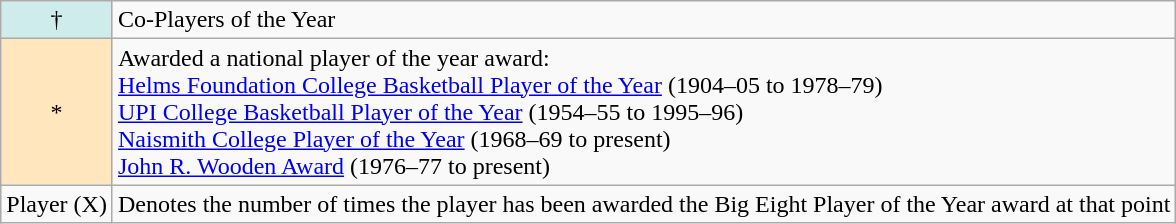<table class="wikitable">
<tr>
<td style="background-color:#CFECEC;" align="center">†</td>
<td>Co-Players of the Year</td>
</tr>
<tr>
<td style="background-color:#FFE6BD;" align="center">*</td>
<td>Awarded a national player of the year award: <br><a href='#'>Helms Foundation College Basketball Player of the Year</a> (1904–05 to 1978–79)<br> <a href='#'>UPI College Basketball Player of the Year</a> (1954–55 to 1995–96)<br> <a href='#'>Naismith College Player of the Year</a> (1968–69 to present)<br> <a href='#'>John R. Wooden Award</a> (1976–77 to present)</td>
</tr>
<tr>
<td>Player (X)</td>
<td>Denotes the number of times the player has been awarded the Big Eight Player of the Year award at that point</td>
</tr>
</table>
